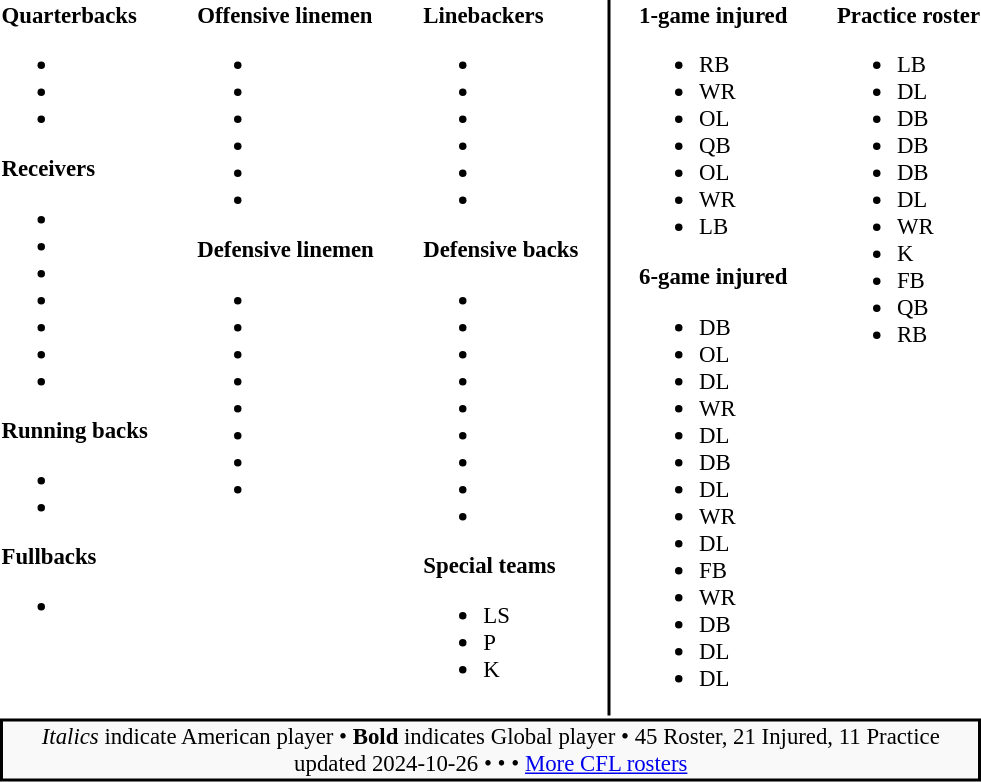<table class="toccolours" style="text-align: left;">
<tr>
<td style="font-size: 95%;vertical-align:top;"><strong>Quarterbacks</strong><br><ul><li></li><li></li><li></li></ul><strong>Receivers</strong><ul><li></li><li></li><li></li><li></li><li></li><li></li><li></li></ul><strong>Running backs</strong><ul><li></li><li></li></ul><strong>Fullbacks</strong><ul><li></li></ul></td>
<td style="width: 25px;"></td>
<td style="font-size: 95%;vertical-align:top;"><strong>Offensive linemen</strong><br><ul><li></li><li></li><li></li><li></li><li></li><li></li></ul><strong>Defensive linemen</strong><ul><li></li><li></li><li></li><li></li><li></li><li></li><li></li><li></li></ul></td>
<td style="width: 25px;"></td>
<td style="font-size: 95%;vertical-align:top;"><strong>Linebackers</strong><br><ul><li></li><li></li><li></li><li></li><li></li><li></li></ul><strong>Defensive backs</strong><ul><li></li><li></li><li></li><li></li><li></li><li></li><li></li><li></li><li></li></ul><strong>Special teams</strong><ul><li> LS</li><li> P</li><li> K</li></ul></td>
<td style="width: 12px;"></td>
<td style="width: 0.5px; background-color:#000000"></td>
<td style="width: 12px;"></td>
<td style="font-size: 95%;vertical-align:top;"><strong>1-game injured </strong><br><ul><li> RB</li><li> WR</li><li> OL</li><li> QB</li><li> OL</li><li> WR</li><li> LB</li></ul><strong>6-game injured </strong><ul><li> DB</li><li> OL</li><li> DL</li><li> WR</li><li> DL</li><li> DB</li><li> DL</li><li> WR</li><li> DL</li><li> FB</li><li> WR</li><li> DB</li><li> DL</li><li> DL</li></ul></td>
<td style="width: 25px;"></td>
<td style="font-size: 95%;vertical-align:top;"><strong>Practice roster</strong><br><ul><li> LB</li><li> DL</li><li> DB</li><li> DB</li><li> DB</li><li> DL</li><li> WR</li><li> K</li><li> FB</li><li> QB</li><li> RB</li></ul></td>
</tr>
<tr>
<td style="text-align:center;font-size: 95%;background:#F9F9F9;border:2px solid black" colspan="12"><em>Italics</em> indicate American player • <strong>Bold</strong> indicates Global player • 45 Roster, 21 Injured, 11 Practice<br><span></span> updated 2024-10-26 • <span></span> • <span></span> • <a href='#'>More CFL rosters</a></td>
</tr>
</table>
